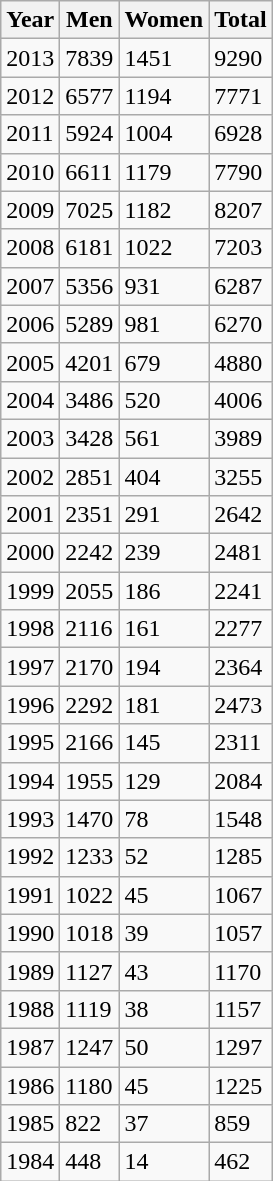<table class="wikitable sortable">
<tr>
<th>Year</th>
<th>Men</th>
<th>Women</th>
<th>Total</th>
</tr>
<tr>
<td>2013</td>
<td>7839</td>
<td>1451</td>
<td>9290</td>
</tr>
<tr>
<td>2012</td>
<td>6577</td>
<td>1194</td>
<td>7771</td>
</tr>
<tr>
<td>2011</td>
<td>5924</td>
<td>1004</td>
<td>6928</td>
</tr>
<tr>
<td>2010</td>
<td>6611</td>
<td>1179</td>
<td>7790</td>
</tr>
<tr>
<td>2009</td>
<td>7025</td>
<td>1182</td>
<td>8207</td>
</tr>
<tr>
<td>2008</td>
<td>6181</td>
<td>1022</td>
<td>7203</td>
</tr>
<tr>
<td>2007</td>
<td>5356</td>
<td>931</td>
<td>6287</td>
</tr>
<tr>
<td>2006</td>
<td>5289</td>
<td>981</td>
<td>6270</td>
</tr>
<tr>
<td>2005</td>
<td>4201</td>
<td>679</td>
<td>4880</td>
</tr>
<tr>
<td>2004</td>
<td>3486</td>
<td>520</td>
<td>4006</td>
</tr>
<tr>
<td>2003</td>
<td>3428</td>
<td>561</td>
<td>3989</td>
</tr>
<tr>
<td>2002</td>
<td>2851</td>
<td>404</td>
<td>3255</td>
</tr>
<tr>
<td>2001</td>
<td>2351</td>
<td>291</td>
<td>2642</td>
</tr>
<tr>
<td>2000</td>
<td>2242</td>
<td>239</td>
<td>2481</td>
</tr>
<tr>
<td>1999</td>
<td>2055</td>
<td>186</td>
<td>2241</td>
</tr>
<tr>
<td>1998</td>
<td>2116</td>
<td>161</td>
<td>2277</td>
</tr>
<tr>
<td>1997</td>
<td>2170</td>
<td>194</td>
<td>2364</td>
</tr>
<tr>
<td>1996</td>
<td>2292</td>
<td>181</td>
<td>2473</td>
</tr>
<tr>
<td>1995</td>
<td>2166</td>
<td>145</td>
<td>2311</td>
</tr>
<tr>
<td>1994</td>
<td>1955</td>
<td>129</td>
<td>2084</td>
</tr>
<tr>
<td>1993</td>
<td>1470</td>
<td>78</td>
<td>1548</td>
</tr>
<tr>
<td>1992</td>
<td>1233</td>
<td>52</td>
<td>1285</td>
</tr>
<tr>
<td>1991</td>
<td>1022</td>
<td>45</td>
<td>1067</td>
</tr>
<tr>
<td>1990</td>
<td>1018</td>
<td>39</td>
<td>1057</td>
</tr>
<tr>
<td>1989</td>
<td>1127</td>
<td>43</td>
<td>1170</td>
</tr>
<tr>
<td>1988</td>
<td>1119</td>
<td>38</td>
<td>1157</td>
</tr>
<tr>
<td>1987</td>
<td>1247</td>
<td>50</td>
<td>1297</td>
</tr>
<tr>
<td>1986</td>
<td>1180</td>
<td>45</td>
<td>1225</td>
</tr>
<tr>
<td>1985</td>
<td>822</td>
<td>37</td>
<td>859</td>
</tr>
<tr>
<td>1984</td>
<td>448</td>
<td>14</td>
<td>462</td>
</tr>
</table>
